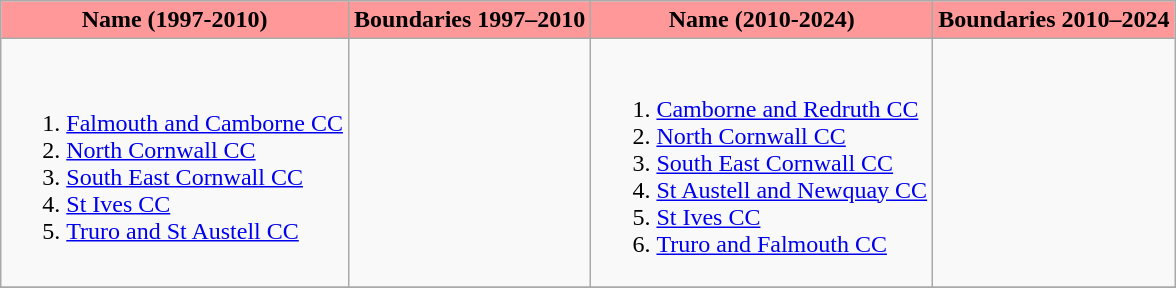<table class="wikitable">
<tr>
<th style="background-color:#ff9999">Name (1997-2010)</th>
<th style="background-color:#ff9999">Boundaries 1997–2010</th>
<th style="background-color:#ff9999">Name (2010-2024)</th>
<th style="background-color:#ff9999">Boundaries 2010–2024</th>
</tr>
<tr>
<td><br><ol><li><a href='#'>Falmouth and Camborne CC</a></li><li><a href='#'>North Cornwall CC</a></li><li><a href='#'>South East Cornwall CC</a></li><li><a href='#'>St Ives CC</a></li><li><a href='#'>Truro and St Austell CC</a></li></ol></td>
<td></td>
<td><br><ol><li><a href='#'>Camborne and Redruth CC</a></li><li><a href='#'>North Cornwall CC</a></li><li><a href='#'>South East Cornwall CC</a></li><li><a href='#'>St Austell and Newquay CC</a></li><li><a href='#'>St Ives CC</a></li><li><a href='#'>Truro and Falmouth CC</a></li></ol></td>
<td></td>
</tr>
<tr>
</tr>
</table>
